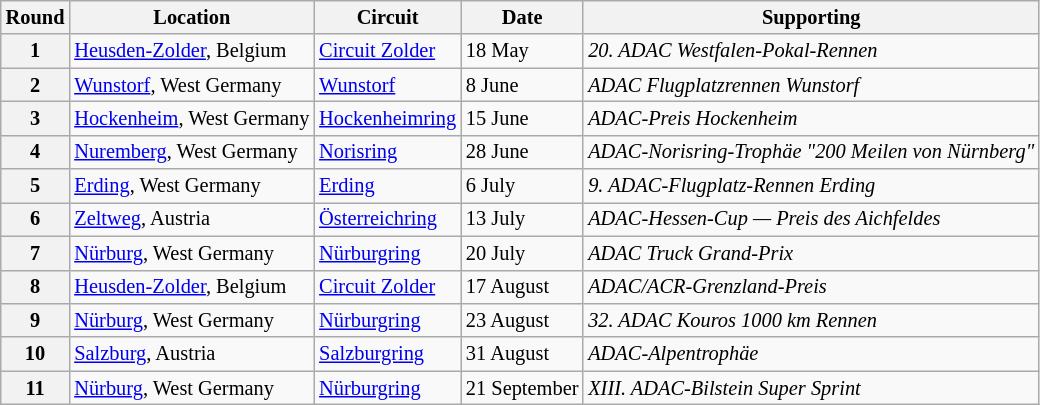<table class="wikitable" style="font-size: 85%;">
<tr>
<th>Round</th>
<th>Location</th>
<th>Circuit</th>
<th>Date</th>
<th>Supporting</th>
</tr>
<tr>
<th>1</th>
<td> <a href='#'>Heusden-Zolder</a>, Belgium</td>
<td><a href='#'>Circuit Zolder</a></td>
<td>18 May</td>
<td><em>20. ADAC Westfalen-Pokal-Rennen</em></td>
</tr>
<tr>
<th>2</th>
<td> <a href='#'>Wunstorf</a>, West Germany</td>
<td><a href='#'>Wunstorf</a></td>
<td>8 June</td>
<td><em>ADAC Flugplatzrennen Wunstorf</em></td>
</tr>
<tr>
<th>3</th>
<td> <a href='#'>Hockenheim</a>, West Germany</td>
<td><a href='#'>Hockenheimring</a></td>
<td>15 June</td>
<td><em>ADAC-Preis Hockenheim</em></td>
</tr>
<tr>
<th>4</th>
<td> <a href='#'>Nuremberg</a>, West Germany</td>
<td><a href='#'>Norisring</a></td>
<td>28 June</td>
<td><em>ADAC-Norisring-Trophäe "200 Meilen von Nürnberg"</em></td>
</tr>
<tr>
<th>5</th>
<td> <a href='#'>Erding</a>, West Germany</td>
<td><a href='#'>Erding</a></td>
<td>6 July</td>
<td><em>9. ADAC-Flugplatz-Rennen Erding</em></td>
</tr>
<tr>
<th>6</th>
<td> <a href='#'>Zeltweg</a>, Austria</td>
<td><a href='#'>Österreichring</a></td>
<td>13 July</td>
<td><em>ADAC-Hessen-Cup — Preis des Aichfeldes</em></td>
</tr>
<tr>
<th>7</th>
<td> <a href='#'>Nürburg</a>, West Germany</td>
<td><a href='#'>Nürburgring</a></td>
<td>20 July</td>
<td><em>ADAC Truck Grand-Prix</em></td>
</tr>
<tr>
<th>8</th>
<td> <a href='#'>Heusden-Zolder</a>, Belgium</td>
<td><a href='#'>Circuit Zolder</a></td>
<td>17 August</td>
<td><em>ADAC/ACR-Grenzland-Preis</em></td>
</tr>
<tr>
<th>9</th>
<td> <a href='#'>Nürburg</a>, West Germany</td>
<td><a href='#'>Nürburgring</a></td>
<td>23 August</td>
<td><em>32. ADAC Kouros 1000 km Rennen</em></td>
</tr>
<tr>
<th>10</th>
<td> <a href='#'>Salzburg</a>, Austria</td>
<td><a href='#'>Salzburgring</a></td>
<td>31 August</td>
<td><em>ADAC-Alpentrophäe</em></td>
</tr>
<tr>
<th>11</th>
<td> <a href='#'>Nürburg</a>, West Germany</td>
<td><a href='#'>Nürburgring</a></td>
<td>21 September</td>
<td><em>XIII. ADAC-Bilstein Super Sprint</em></td>
</tr>
</table>
